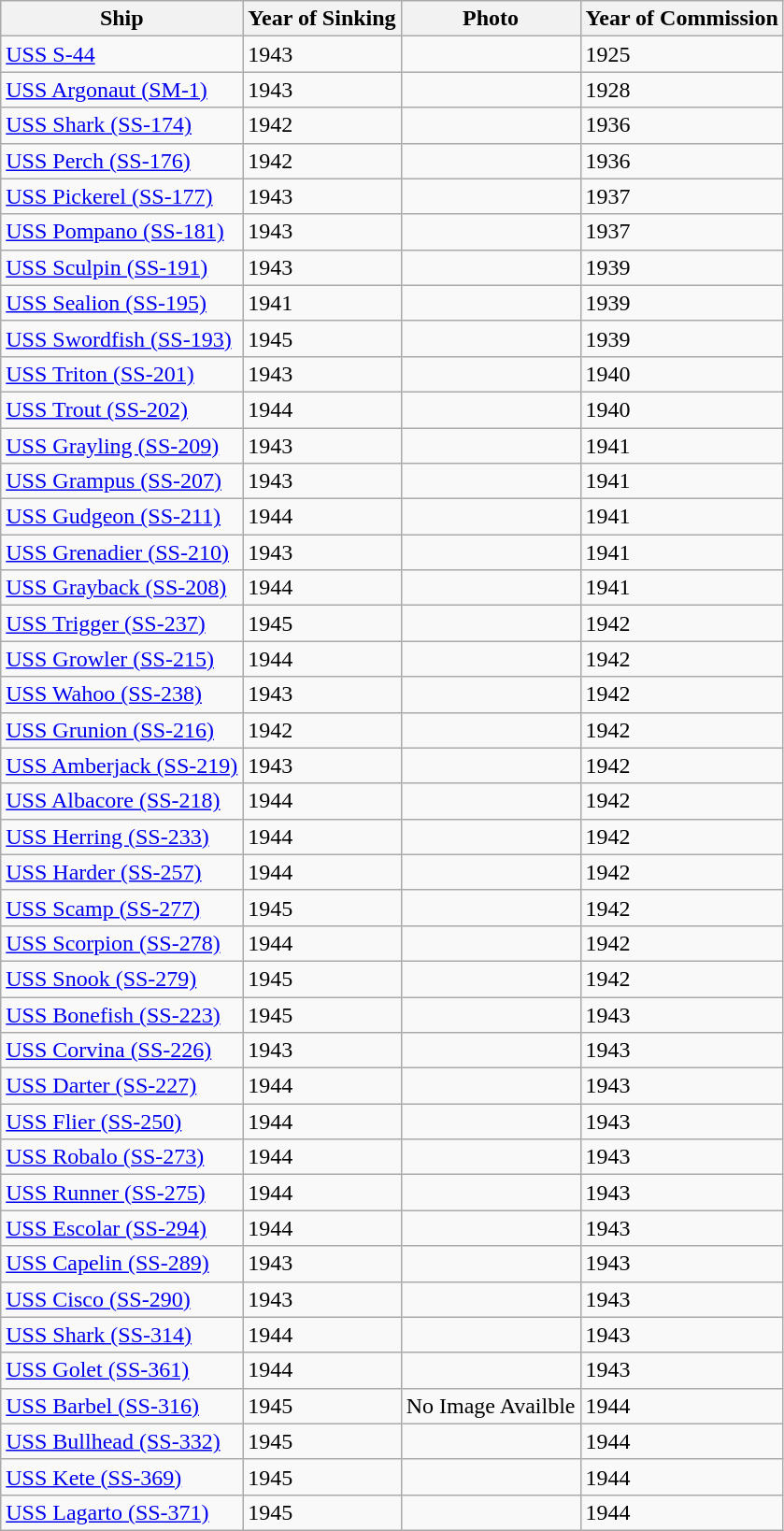<table class="wikitable sortable">
<tr>
<th>Ship</th>
<th>Year of Sinking</th>
<th>Photo</th>
<th>Year of Commission</th>
</tr>
<tr>
<td><a href='#'>USS S-44</a></td>
<td>1943</td>
<td></td>
<td>1925</td>
</tr>
<tr>
<td><a href='#'>USS Argonaut (SM-1)</a></td>
<td>1943</td>
<td></td>
<td>1928</td>
</tr>
<tr>
<td><a href='#'>USS Shark (SS-174)</a></td>
<td>1942</td>
<td></td>
<td>1936</td>
</tr>
<tr>
<td><a href='#'>USS Perch (SS-176)</a></td>
<td>1942</td>
<td></td>
<td>1936</td>
</tr>
<tr>
<td><a href='#'>USS Pickerel (SS-177)</a></td>
<td>1943</td>
<td></td>
<td>1937</td>
</tr>
<tr>
<td><a href='#'>USS Pompano (SS-181)</a></td>
<td>1943</td>
<td></td>
<td>1937</td>
</tr>
<tr>
<td><a href='#'>USS Sculpin (SS-191)</a></td>
<td>1943</td>
<td></td>
<td>1939</td>
</tr>
<tr>
<td><a href='#'>USS Sealion (SS-195)</a></td>
<td>1941</td>
<td></td>
<td>1939</td>
</tr>
<tr>
<td><a href='#'>USS Swordfish (SS-193)</a></td>
<td>1945</td>
<td></td>
<td>1939</td>
</tr>
<tr>
<td><a href='#'>USS Triton (SS-201)</a></td>
<td>1943</td>
<td></td>
<td>1940</td>
</tr>
<tr>
<td><a href='#'>USS Trout (SS-202)</a></td>
<td>1944</td>
<td></td>
<td>1940</td>
</tr>
<tr>
<td><a href='#'>USS Grayling (SS-209)</a></td>
<td>1943</td>
<td></td>
<td>1941</td>
</tr>
<tr>
<td><a href='#'>USS Grampus (SS-207)</a></td>
<td>1943</td>
<td></td>
<td>1941</td>
</tr>
<tr>
<td><a href='#'>USS Gudgeon (SS-211)</a></td>
<td>1944</td>
<td></td>
<td>1941</td>
</tr>
<tr>
<td><a href='#'>USS Grenadier (SS-210)</a></td>
<td>1943</td>
<td></td>
<td>1941</td>
</tr>
<tr>
<td><a href='#'>USS Grayback (SS-208)</a></td>
<td>1944</td>
<td></td>
<td>1941</td>
</tr>
<tr>
<td><a href='#'>USS Trigger (SS-237)</a></td>
<td>1945</td>
<td></td>
<td>1942</td>
</tr>
<tr>
<td><a href='#'>USS Growler (SS-215)</a></td>
<td>1944</td>
<td></td>
<td>1942</td>
</tr>
<tr>
<td><a href='#'>USS Wahoo (SS-238)</a></td>
<td>1943</td>
<td></td>
<td>1942</td>
</tr>
<tr>
<td><a href='#'>USS Grunion (SS-216)</a></td>
<td>1942</td>
<td></td>
<td>1942</td>
</tr>
<tr>
<td><a href='#'>USS Amberjack (SS-219)</a></td>
<td>1943</td>
<td></td>
<td>1942</td>
</tr>
<tr>
<td><a href='#'>USS Albacore (SS-218)</a></td>
<td>1944</td>
<td></td>
<td>1942</td>
</tr>
<tr>
<td><a href='#'>USS Herring (SS-233)</a></td>
<td>1944</td>
<td></td>
<td>1942</td>
</tr>
<tr>
<td><a href='#'>USS Harder (SS-257)</a></td>
<td>1944</td>
<td></td>
<td>1942</td>
</tr>
<tr>
<td><a href='#'>USS Scamp (SS-277)</a></td>
<td>1945</td>
<td></td>
<td>1942</td>
</tr>
<tr>
<td><a href='#'>USS Scorpion (SS-278)</a></td>
<td>1944</td>
<td></td>
<td>1942</td>
</tr>
<tr>
<td><a href='#'>USS Snook (SS-279)</a></td>
<td>1945</td>
<td></td>
<td>1942</td>
</tr>
<tr>
<td><a href='#'>USS Bonefish (SS-223)</a></td>
<td>1945</td>
<td></td>
<td>1943</td>
</tr>
<tr>
<td><a href='#'>USS Corvina (SS-226)</a></td>
<td>1943</td>
<td></td>
<td>1943</td>
</tr>
<tr>
<td><a href='#'>USS Darter (SS-227)</a></td>
<td>1944</td>
<td></td>
<td>1943</td>
</tr>
<tr>
<td><a href='#'>USS Flier (SS-250)</a></td>
<td>1944</td>
<td></td>
<td>1943</td>
</tr>
<tr>
<td><a href='#'>USS Robalo (SS-273)</a></td>
<td>1944</td>
<td></td>
<td>1943</td>
</tr>
<tr>
<td><a href='#'>USS Runner (SS-275)</a></td>
<td>1944</td>
<td></td>
<td>1943</td>
</tr>
<tr>
<td><a href='#'>USS Escolar (SS-294)</a></td>
<td>1944</td>
<td></td>
<td>1943</td>
</tr>
<tr>
<td><a href='#'>USS Capelin (SS-289)</a></td>
<td>1943</td>
<td></td>
<td>1943</td>
</tr>
<tr>
<td><a href='#'>USS Cisco (SS-290)</a></td>
<td>1943</td>
<td></td>
<td>1943</td>
</tr>
<tr>
<td><a href='#'>USS Shark (SS-314)</a></td>
<td>1944</td>
<td></td>
<td>1943</td>
</tr>
<tr>
<td><a href='#'>USS Golet (SS-361)</a></td>
<td>1944</td>
<td></td>
<td>1943</td>
</tr>
<tr>
<td><a href='#'>USS Barbel (SS-316)</a></td>
<td>1945</td>
<td>No Image Availble</td>
<td>1944</td>
</tr>
<tr>
<td><a href='#'>USS Bullhead (SS-332)</a></td>
<td>1945</td>
<td></td>
<td>1944</td>
</tr>
<tr>
<td><a href='#'>USS Kete (SS-369)</a></td>
<td>1945</td>
<td></td>
<td>1944</td>
</tr>
<tr>
<td><a href='#'>USS Lagarto (SS-371)</a></td>
<td>1945</td>
<td></td>
<td>1944</td>
</tr>
</table>
